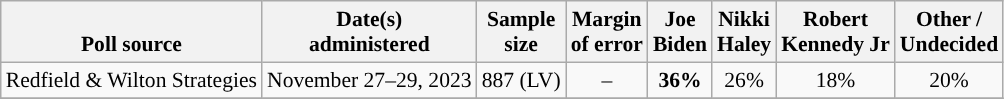<table class="wikitable sortable mw-datatable" style="font-size:90%;text-align:center;line-height:17px">
<tr valign=bottom>
<th>Poll source</th>
<th>Date(s)<br>administered</th>
<th>Sample<br>size</th>
<th>Margin<br>of error</th>
<th class="unsortable">Joe<br>Biden<br></th>
<th class="unsortable">Nikki<br>Haley<br></th>
<th class="unsortable">Robert<br>Kennedy Jr<br></th>
<th class="unsortable">Other /<br>Undecided</th>
</tr>
<tr>
<td style="text-align:left;">Redfield & Wilton Strategies</td>
<td data-sort-value="2023-12-05">November 27–29, 2023</td>
<td>887 (LV)</td>
<td>–</td>
<td style="color:black;background-color:"><strong>36%</strong></td>
<td>26%</td>
<td>18%</td>
<td>20%</td>
</tr>
<tr>
</tr>
</table>
